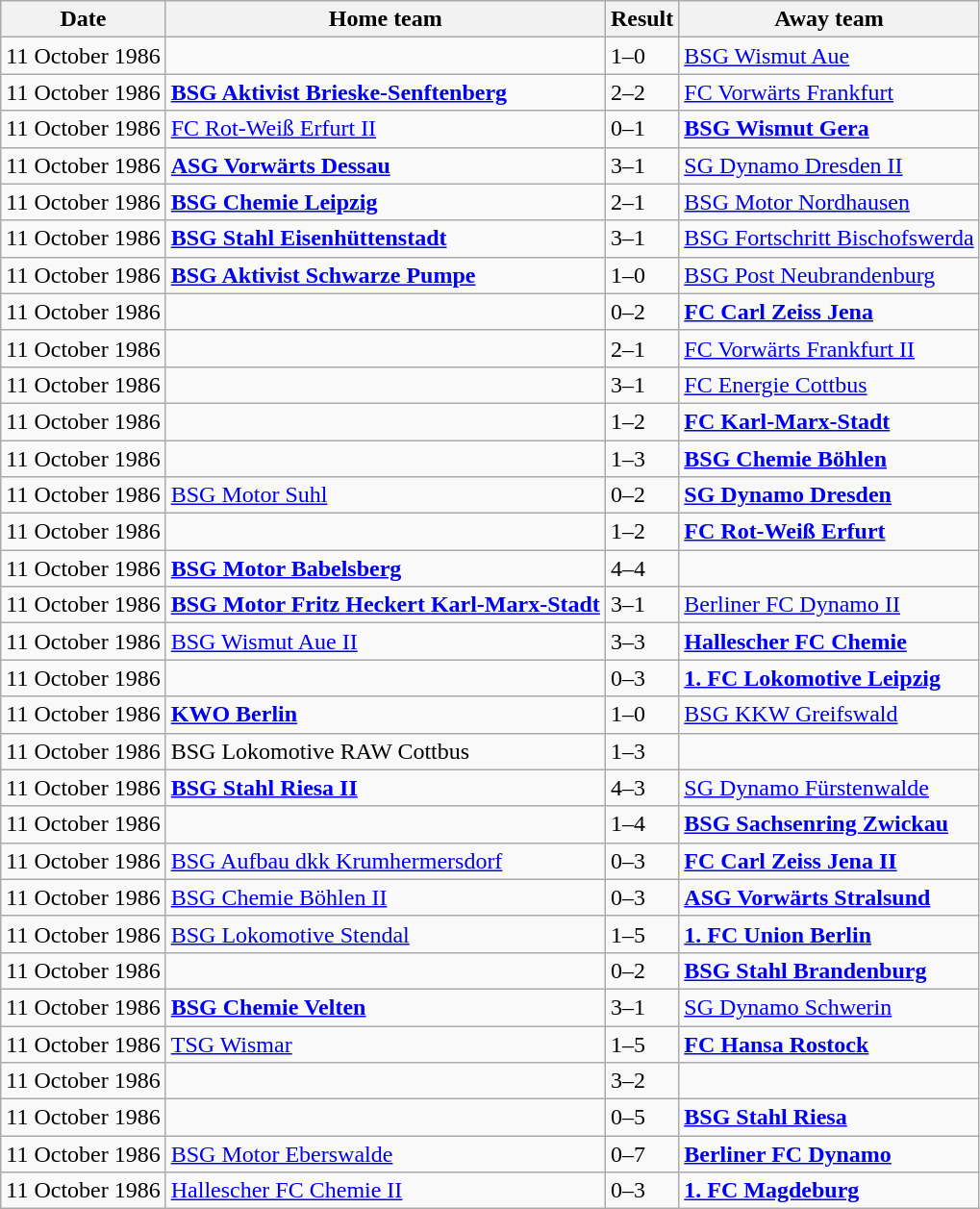<table class="wikitable">
<tr>
<th>Date</th>
<th>Home team</th>
<th>Result</th>
<th>Away team</th>
</tr>
<tr>
<td>11 October 1986</td>
<td><strong></strong></td>
<td>1–0</td>
<td><a href='#'>BSG Wismut Aue</a></td>
</tr>
<tr>
<td>11 October 1986</td>
<td><strong><a href='#'>BSG Aktivist Brieske-Senftenberg</a></strong></td>
<td>2–2  </td>
<td><a href='#'>FC Vorwärts Frankfurt</a></td>
</tr>
<tr>
<td>11 October 1986</td>
<td><a href='#'>FC Rot-Weiß Erfurt II</a></td>
<td>0–1</td>
<td><strong><a href='#'>BSG Wismut Gera</a></strong></td>
</tr>
<tr>
<td>11 October 1986</td>
<td><strong><a href='#'>ASG Vorwärts Dessau</a></strong></td>
<td>3–1</td>
<td><a href='#'>SG Dynamo Dresden II</a></td>
</tr>
<tr>
<td>11 October 1986</td>
<td><strong><a href='#'>BSG Chemie Leipzig</a></strong></td>
<td>2–1 </td>
<td><a href='#'>BSG Motor Nordhausen</a></td>
</tr>
<tr>
<td>11 October 1986</td>
<td><strong><a href='#'>BSG Stahl Eisenhüttenstadt</a></strong></td>
<td>3–1</td>
<td><a href='#'>BSG Fortschritt Bischofswerda</a></td>
</tr>
<tr>
<td>11 October 1986</td>
<td><strong><a href='#'>BSG Aktivist Schwarze Pumpe</a></strong></td>
<td>1–0</td>
<td><a href='#'>BSG Post Neubrandenburg</a></td>
</tr>
<tr>
<td>11 October 1986</td>
<td></td>
<td>0–2</td>
<td><strong><a href='#'>FC Carl Zeiss Jena</a></strong></td>
</tr>
<tr>
<td>11 October 1986</td>
<td><strong></strong></td>
<td>2–1</td>
<td><a href='#'>FC Vorwärts Frankfurt II</a></td>
</tr>
<tr>
<td>11 October 1986</td>
<td><strong></strong></td>
<td>3–1</td>
<td><a href='#'>FC Energie Cottbus</a></td>
</tr>
<tr>
<td>11 October 1986</td>
<td></td>
<td>1–2</td>
<td><strong><a href='#'>FC Karl-Marx-Stadt</a></strong></td>
</tr>
<tr>
<td>11 October 1986</td>
<td></td>
<td>1–3</td>
<td><strong><a href='#'>BSG Chemie Böhlen</a></strong></td>
</tr>
<tr>
<td>11 October 1986</td>
<td><a href='#'>BSG Motor Suhl</a></td>
<td>0–2</td>
<td><strong><a href='#'>SG Dynamo Dresden</a></strong></td>
</tr>
<tr>
<td>11 October 1986</td>
<td></td>
<td>1–2</td>
<td><strong><a href='#'>FC Rot-Weiß Erfurt</a></strong></td>
</tr>
<tr>
<td>11 October 1986</td>
<td><strong><a href='#'>BSG Motor Babelsberg</a></strong></td>
<td>4–4  </td>
<td></td>
</tr>
<tr>
<td>11 October 1986</td>
<td><strong><a href='#'>BSG Motor Fritz Heckert Karl-Marx-Stadt</a></strong></td>
<td>3–1 </td>
<td><a href='#'>Berliner FC Dynamo II</a></td>
</tr>
<tr>
<td>11 October 1986</td>
<td><a href='#'>BSG Wismut Aue II</a></td>
<td>3–3  </td>
<td><strong><a href='#'>Hallescher FC Chemie</a></strong></td>
</tr>
<tr>
<td>11 October 1986</td>
<td></td>
<td>0–3</td>
<td><strong><a href='#'>1. FC Lokomotive Leipzig</a></strong></td>
</tr>
<tr>
<td>11 October 1986</td>
<td><strong><a href='#'>KWO Berlin</a></strong></td>
<td>1–0 </td>
<td><a href='#'>BSG KKW Greifswald</a></td>
</tr>
<tr>
<td>11 October 1986</td>
<td>BSG Lokomotive RAW Cottbus</td>
<td>1–3</td>
<td><strong></strong></td>
</tr>
<tr>
<td>11 October 1986</td>
<td><strong><a href='#'>BSG Stahl Riesa II</a></strong></td>
<td>4–3</td>
<td><a href='#'>SG Dynamo Fürstenwalde</a></td>
</tr>
<tr>
<td>11 October 1986</td>
<td></td>
<td>1–4</td>
<td><strong><a href='#'>BSG Sachsenring Zwickau</a></strong></td>
</tr>
<tr>
<td>11 October 1986</td>
<td><a href='#'>BSG Aufbau dkk Krumhermersdorf</a></td>
<td>0–3</td>
<td><strong><a href='#'>FC Carl Zeiss Jena II</a></strong></td>
</tr>
<tr>
<td>11 October 1986</td>
<td><a href='#'>BSG Chemie Böhlen II</a></td>
<td>0–3</td>
<td><strong><a href='#'>ASG Vorwärts Stralsund</a></strong></td>
</tr>
<tr>
<td>11 October 1986</td>
<td><a href='#'>BSG Lokomotive Stendal</a></td>
<td>1–5</td>
<td><strong><a href='#'>1. FC Union Berlin</a></strong></td>
</tr>
<tr>
<td>11 October 1986</td>
<td></td>
<td>0–2</td>
<td><strong><a href='#'>BSG Stahl Brandenburg</a></strong></td>
</tr>
<tr>
<td>11 October 1986</td>
<td><strong><a href='#'>BSG Chemie Velten</a></strong></td>
<td>3–1</td>
<td><a href='#'>SG Dynamo Schwerin</a></td>
</tr>
<tr>
<td>11 October 1986</td>
<td><a href='#'>TSG Wismar</a></td>
<td>1–5</td>
<td><strong><a href='#'>FC Hansa Rostock</a></strong></td>
</tr>
<tr>
<td>11 October 1986</td>
<td><strong></strong></td>
<td>3–2</td>
<td></td>
</tr>
<tr>
<td>11 October 1986</td>
<td></td>
<td>0–5</td>
<td><strong><a href='#'>BSG Stahl Riesa</a></strong></td>
</tr>
<tr>
<td>11 October 1986</td>
<td><a href='#'>BSG Motor Eberswalde</a></td>
<td>0–7</td>
<td><strong><a href='#'>Berliner FC Dynamo</a></strong></td>
</tr>
<tr>
<td>11 October 1986</td>
<td><a href='#'>Hallescher FC Chemie II</a></td>
<td>0–3</td>
<td><strong><a href='#'>1. FC Magdeburg</a></strong></td>
</tr>
</table>
